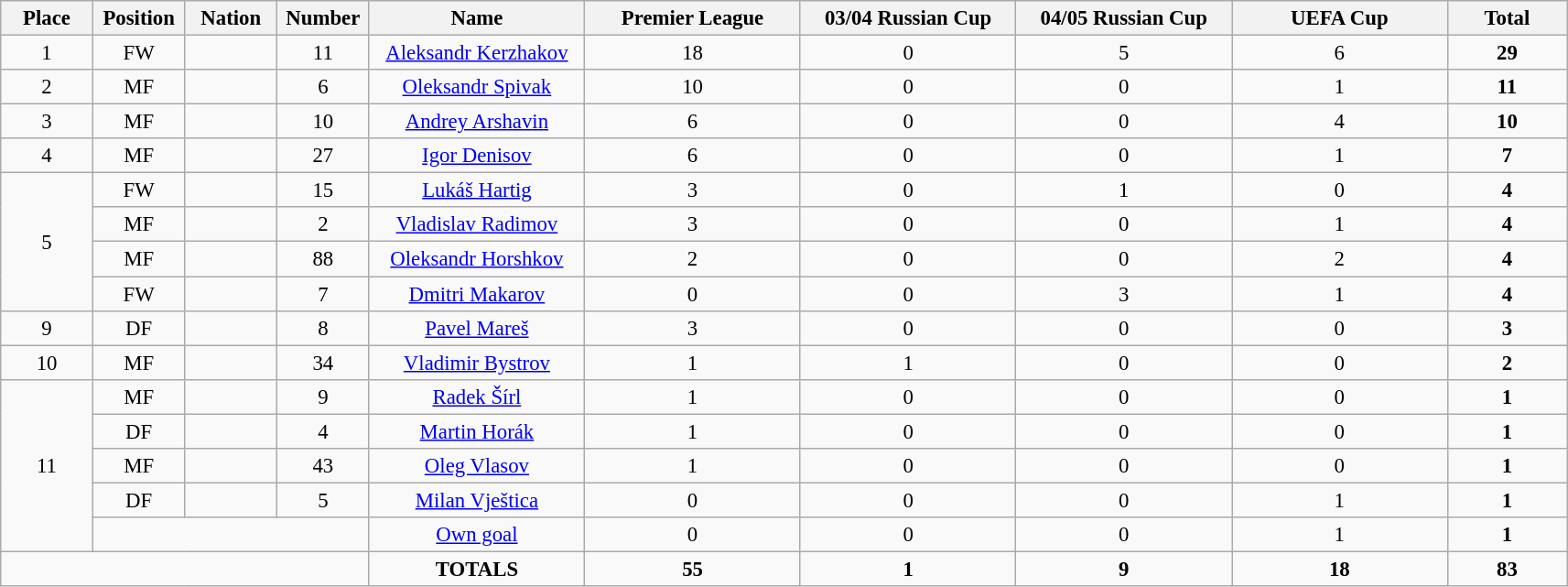<table class="wikitable" style="font-size: 95%; text-align: center;">
<tr>
<th width=60>Place</th>
<th width=60>Position</th>
<th width=60>Nation</th>
<th width=60>Number</th>
<th width=150>Name</th>
<th width=150>Premier League</th>
<th width=150>03/04 Russian Cup</th>
<th width=150>04/05 Russian Cup</th>
<th width=150>UEFA Cup</th>
<th width=80><strong>Total</strong></th>
</tr>
<tr>
<td>1</td>
<td>FW</td>
<td></td>
<td>11</td>
<td><a href='#'>Aleksandr Kerzhakov</a></td>
<td>18</td>
<td>0</td>
<td>5</td>
<td>6</td>
<td><strong>29</strong></td>
</tr>
<tr>
<td>2</td>
<td>MF</td>
<td></td>
<td>6</td>
<td><a href='#'>Oleksandr Spivak</a></td>
<td>10</td>
<td>0</td>
<td>0</td>
<td>1</td>
<td><strong>11</strong></td>
</tr>
<tr>
<td>3</td>
<td>MF</td>
<td></td>
<td>10</td>
<td><a href='#'>Andrey Arshavin</a></td>
<td>6</td>
<td>0</td>
<td>0</td>
<td>4</td>
<td><strong>10</strong></td>
</tr>
<tr>
<td>4</td>
<td>MF</td>
<td></td>
<td>27</td>
<td><a href='#'>Igor Denisov</a></td>
<td>6</td>
<td>0</td>
<td>0</td>
<td>1</td>
<td><strong>7</strong></td>
</tr>
<tr>
<td rowspan="4">5</td>
<td>FW</td>
<td></td>
<td>15</td>
<td><a href='#'>Lukáš Hartig</a></td>
<td>3</td>
<td>0</td>
<td>1</td>
<td>0</td>
<td><strong>4</strong></td>
</tr>
<tr>
<td>MF</td>
<td></td>
<td>2</td>
<td><a href='#'>Vladislav Radimov</a></td>
<td>3</td>
<td>0</td>
<td>0</td>
<td>1</td>
<td><strong>4</strong></td>
</tr>
<tr>
<td>MF</td>
<td></td>
<td>88</td>
<td><a href='#'>Oleksandr Horshkov</a></td>
<td>2</td>
<td>0</td>
<td>0</td>
<td>2</td>
<td><strong>4</strong></td>
</tr>
<tr>
<td>FW</td>
<td></td>
<td>7</td>
<td><a href='#'>Dmitri Makarov</a></td>
<td>0</td>
<td>0</td>
<td>3</td>
<td>1</td>
<td><strong>4</strong></td>
</tr>
<tr>
<td>9</td>
<td>DF</td>
<td></td>
<td>8</td>
<td><a href='#'>Pavel Mareš</a></td>
<td>3</td>
<td>0</td>
<td>0</td>
<td>0</td>
<td><strong>3</strong></td>
</tr>
<tr>
<td>10</td>
<td>MF</td>
<td></td>
<td>34</td>
<td><a href='#'>Vladimir Bystrov</a></td>
<td>1</td>
<td>1</td>
<td>0</td>
<td>0</td>
<td><strong>2</strong></td>
</tr>
<tr>
<td rowspan="5">11</td>
<td>MF</td>
<td></td>
<td>9</td>
<td><a href='#'>Radek Šírl</a></td>
<td>1</td>
<td>0</td>
<td>0</td>
<td>0</td>
<td><strong>1</strong></td>
</tr>
<tr>
<td>DF</td>
<td></td>
<td>4</td>
<td><a href='#'>Martin Horák</a></td>
<td>1</td>
<td>0</td>
<td>0</td>
<td>0</td>
<td><strong>1</strong></td>
</tr>
<tr>
<td>MF</td>
<td></td>
<td>43</td>
<td><a href='#'>Oleg Vlasov</a></td>
<td>1</td>
<td>0</td>
<td>0</td>
<td>0</td>
<td><strong>1</strong></td>
</tr>
<tr>
<td>DF</td>
<td></td>
<td>5</td>
<td><a href='#'>Milan Vještica</a></td>
<td>0</td>
<td>0</td>
<td>0</td>
<td>1</td>
<td><strong>1</strong></td>
</tr>
<tr>
<td colspan="3"></td>
<td><a href='#'>Own goal</a></td>
<td>0</td>
<td>0</td>
<td>0</td>
<td>1</td>
<td><strong>1</strong></td>
</tr>
<tr>
<td colspan="4"></td>
<td><strong>TOTALS</strong></td>
<td><strong>55</strong></td>
<td><strong>1</strong></td>
<td><strong>9</strong></td>
<td><strong>18</strong></td>
<td><strong>83</strong></td>
</tr>
</table>
